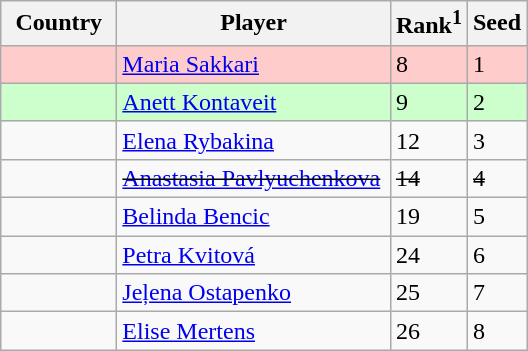<table class="sortable wikitable">
<tr>
<th width="70">Country</th>
<th width="175">Player</th>
<th>Rank<sup>1</sup></th>
<th>Seed</th>
</tr>
<tr style="background:#fcc;">
<td></td>
<td><a href='#'>Maria Sakkari</a></td>
<td>8</td>
<td>1</td>
</tr>
<tr style="background:#cfc;">
<td></td>
<td><a href='#'>Anett Kontaveit</a></td>
<td>9</td>
<td>2</td>
</tr>
<tr>
<td></td>
<td><a href='#'>Elena Rybakina</a></td>
<td>12</td>
<td>3</td>
</tr>
<tr>
<td><s></s></td>
<td><s><a href='#'>Anastasia Pavlyuchenkova</a></s></td>
<td><s>14</s></td>
<td><s>4</s></td>
</tr>
<tr>
<td></td>
<td><a href='#'>Belinda Bencic</a></td>
<td>19</td>
<td>5</td>
</tr>
<tr>
<td></td>
<td><a href='#'>Petra Kvitová</a></td>
<td>24</td>
<td>6</td>
</tr>
<tr>
<td></td>
<td><a href='#'>Jeļena Ostapenko</a></td>
<td>25</td>
<td>7</td>
</tr>
<tr>
<td></td>
<td><a href='#'>Elise Mertens</a></td>
<td>26</td>
<td>8</td>
</tr>
</table>
